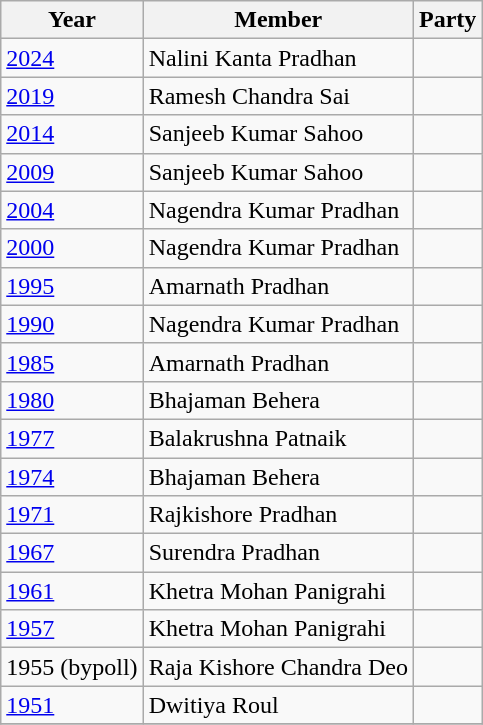<table class="wikitable sortable">
<tr>
<th>Year</th>
<th>Member</th>
<th colspan=2>Party</th>
</tr>
<tr>
<td><a href='#'>2024</a></td>
<td>Nalini Kanta Pradhan</td>
<td></td>
</tr>
<tr>
<td><a href='#'>2019</a></td>
<td>Ramesh Chandra Sai</td>
<td></td>
</tr>
<tr>
<td><a href='#'>2014</a></td>
<td>Sanjeeb Kumar Sahoo</td>
<td></td>
</tr>
<tr>
<td><a href='#'>2009</a></td>
<td>Sanjeeb Kumar Sahoo</td>
<td></td>
</tr>
<tr>
<td><a href='#'>2004</a></td>
<td>Nagendra Kumar Pradhan</td>
<td></td>
</tr>
<tr>
<td><a href='#'>2000</a></td>
<td>Nagendra Kumar Pradhan</td>
<td></td>
</tr>
<tr>
<td><a href='#'>1995</a></td>
<td>Amarnath Pradhan</td>
<td></td>
</tr>
<tr>
<td><a href='#'>1990</a></td>
<td>Nagendra Kumar Pradhan</td>
<td></td>
</tr>
<tr>
<td><a href='#'>1985</a></td>
<td>Amarnath Pradhan</td>
<td></td>
</tr>
<tr>
<td><a href='#'>1980</a></td>
<td>Bhajaman Behera</td>
<td></td>
</tr>
<tr>
<td><a href='#'>1977</a></td>
<td>Balakrushna Patnaik</td>
<td></td>
</tr>
<tr>
<td><a href='#'>1974</a></td>
<td>Bhajaman Behera</td>
<td></td>
</tr>
<tr>
<td><a href='#'>1971</a></td>
<td>Rajkishore Pradhan</td>
<td></td>
</tr>
<tr>
<td><a href='#'>1967</a></td>
<td>Surendra Pradhan</td>
<td></td>
</tr>
<tr>
<td><a href='#'>1961</a></td>
<td>Khetra Mohan Panigrahi</td>
<td></td>
</tr>
<tr>
<td><a href='#'>1957</a></td>
<td>Khetra Mohan Panigrahi</td>
<td></td>
</tr>
<tr>
<td>1955 (bypoll)</td>
<td>Raja Kishore Chandra Deo</td>
<td></td>
</tr>
<tr>
<td><a href='#'>1951</a></td>
<td>Dwitiya Roul</td>
<td></td>
</tr>
<tr>
</tr>
</table>
